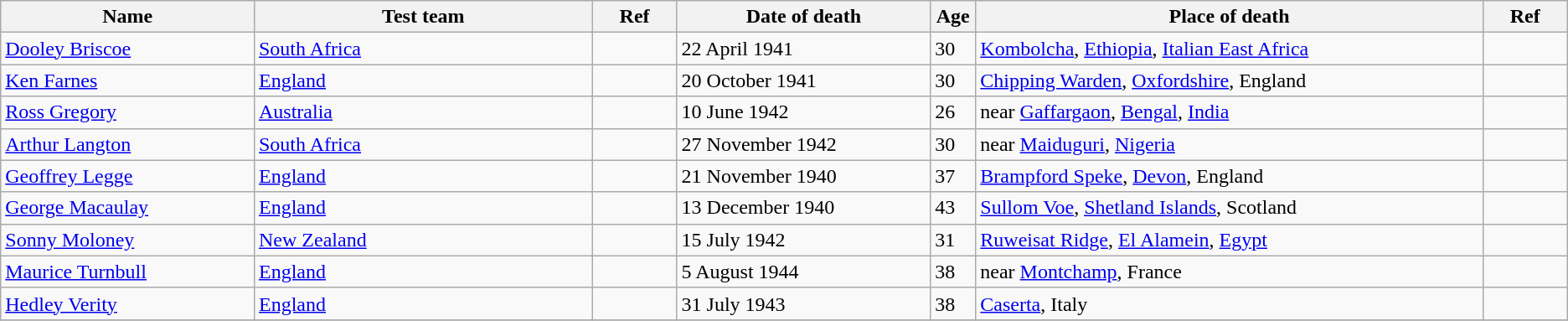<table class="wikitable sortable">
<tr>
<th width=15%>Name</th>
<th width=20%>Test team</th>
<th width=5%>Ref</th>
<th width=15%>Date of death</th>
<th width=2%>Age</th>
<th width=30%>Place of death</th>
<th width=5%>Ref</th>
</tr>
<tr>
<td><a href='#'>Dooley Briscoe</a></td>
<td><a href='#'>South Africa</a></td>
<td></td>
<td>22 April 1941</td>
<td>30</td>
<td><a href='#'>Kombolcha</a>, <a href='#'>Ethiopia</a>, <a href='#'>Italian East Africa</a></td>
<td></td>
</tr>
<tr>
<td><a href='#'>Ken Farnes</a></td>
<td><a href='#'>England</a></td>
<td></td>
<td>20 October 1941</td>
<td>30</td>
<td><a href='#'>Chipping Warden</a>, <a href='#'>Oxfordshire</a>, England</td>
<td></td>
</tr>
<tr>
<td><a href='#'>Ross Gregory</a></td>
<td><a href='#'>Australia</a></td>
<td></td>
<td>10 June 1942</td>
<td>26</td>
<td>near <a href='#'>Gaffargaon</a>, <a href='#'>Bengal</a>, <a href='#'>India</a></td>
<td></td>
</tr>
<tr>
<td><a href='#'>Arthur Langton</a></td>
<td><a href='#'>South Africa</a></td>
<td></td>
<td>27 November 1942</td>
<td>30</td>
<td>near <a href='#'>Maiduguri</a>, <a href='#'>Nigeria</a></td>
<td></td>
</tr>
<tr>
<td><a href='#'>Geoffrey Legge</a></td>
<td><a href='#'>England</a></td>
<td></td>
<td>21 November 1940</td>
<td>37</td>
<td><a href='#'>Brampford Speke</a>, <a href='#'>Devon</a>, England</td>
<td></td>
</tr>
<tr>
<td><a href='#'>George Macaulay</a></td>
<td><a href='#'>England</a></td>
<td></td>
<td>13 December 1940</td>
<td>43</td>
<td><a href='#'>Sullom Voe</a>, <a href='#'>Shetland Islands</a>, Scotland</td>
<td></td>
</tr>
<tr>
<td><a href='#'>Sonny Moloney</a></td>
<td><a href='#'>New Zealand</a></td>
<td></td>
<td>15 July 1942</td>
<td>31</td>
<td><a href='#'>Ruweisat Ridge</a>, <a href='#'>El Alamein</a>, <a href='#'>Egypt</a></td>
<td></td>
</tr>
<tr>
<td><a href='#'>Maurice Turnbull</a></td>
<td><a href='#'>England</a></td>
<td></td>
<td>5 August 1944</td>
<td>38</td>
<td>near <a href='#'>Montchamp</a>, France</td>
<td></td>
</tr>
<tr>
<td><a href='#'>Hedley Verity</a></td>
<td><a href='#'>England</a></td>
<td></td>
<td>31 July 1943</td>
<td>38</td>
<td><a href='#'>Caserta</a>, Italy</td>
<td></td>
</tr>
<tr>
</tr>
</table>
